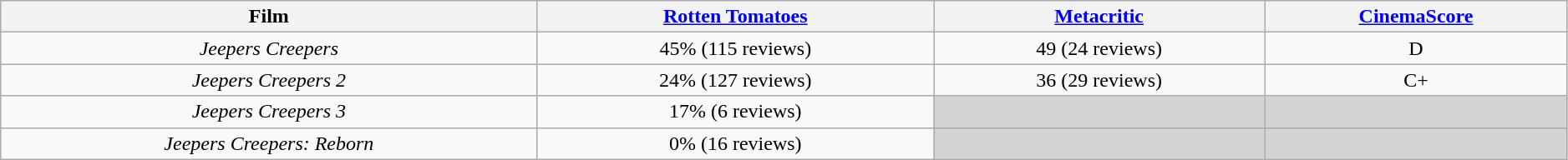<table class="wikitable sortable" width=99% border="1" style="text-align: center;">
<tr>
<th>Film</th>
<th><a href='#'>Rotten Tomatoes</a></th>
<th><a href='#'>Metacritic</a></th>
<th><a href='#'>CinemaScore</a></th>
</tr>
<tr>
<td><em>Jeepers Creepers</em></td>
<td>45% (115 reviews)</td>
<td>49 (24 reviews)</td>
<td>D</td>
</tr>
<tr>
<td><em>Jeepers Creepers 2</em></td>
<td>24% (127 reviews)</td>
<td>36 (29 reviews)</td>
<td>C+</td>
</tr>
<tr>
<td><em>Jeepers Creepers 3</em></td>
<td>17% (6 reviews)</td>
<td style="background:#d3d3d3;"></td>
<td style="background:#d3d3d3;"></td>
</tr>
<tr>
<td><em>Jeepers Creepers: Reborn</em></td>
<td>0% (16 reviews)</td>
<td style="background:#d3d3d3;"></td>
<td style="background:#d3d3d3;"></td>
</tr>
</table>
